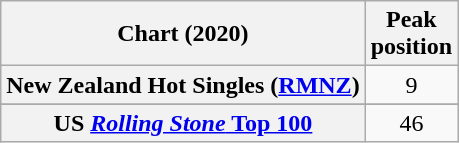<table class="wikitable sortable plainrowheaders"style="text-align:center">
<tr>
<th scope="col">Chart (2020)</th>
<th scope="col">Peak<br>position</th>
</tr>
<tr>
<th scope="row">New Zealand Hot Singles (<a href='#'>RMNZ</a>)</th>
<td>9</td>
</tr>
<tr>
</tr>
<tr>
</tr>
<tr>
<th scope="row">US <a href='#'><em>Rolling Stone</em> Top 100</a></th>
<td>46</td>
</tr>
</table>
